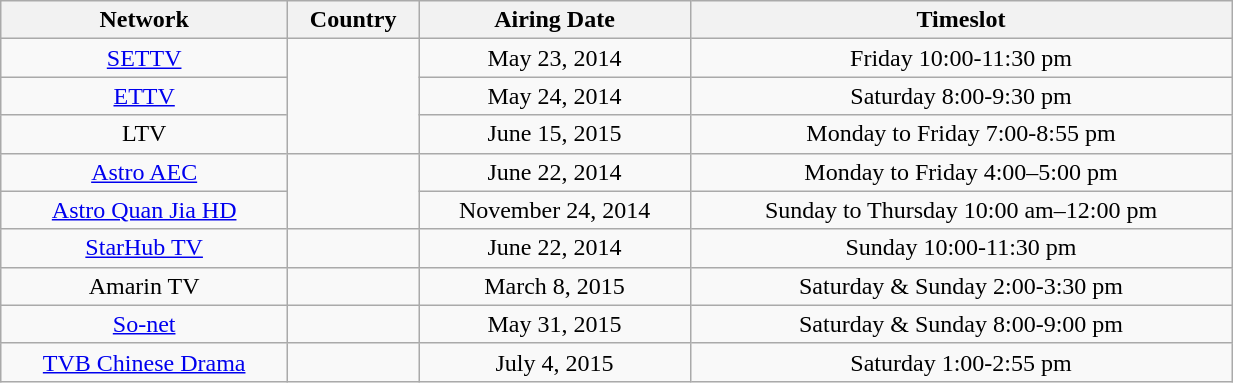<table class="wikitable" style="text-align:center;width:65%;">
<tr>
<th>Network</th>
<th>Country</th>
<th>Airing Date</th>
<th>Timeslot</th>
</tr>
<tr>
<td><a href='#'>SETTV</a></td>
<td rowspan=3></td>
<td>May 23, 2014</td>
<td>Friday 10:00-11:30 pm</td>
</tr>
<tr>
<td><a href='#'>ETTV</a></td>
<td>May 24, 2014</td>
<td>Saturday 8:00-9:30 pm</td>
</tr>
<tr>
<td>LTV</td>
<td>June 15, 2015</td>
<td>Monday to Friday 7:00-8:55 pm</td>
</tr>
<tr>
<td><a href='#'>Astro AEC</a></td>
<td rowspan=2></td>
<td>June 22, 2014</td>
<td>Monday to Friday 4:00–5:00 pm</td>
</tr>
<tr>
<td><a href='#'>Astro Quan Jia HD</a></td>
<td>November 24, 2014</td>
<td>Sunday to Thursday 10:00 am–12:00 pm</td>
</tr>
<tr>
<td><a href='#'>StarHub TV</a></td>
<td></td>
<td>June 22, 2014</td>
<td>Sunday 10:00-11:30 pm</td>
</tr>
<tr>
<td>Amarin TV</td>
<td></td>
<td>March 8, 2015</td>
<td>Saturday & Sunday 2:00-3:30 pm</td>
</tr>
<tr>
<td><a href='#'>So-net</a></td>
<td></td>
<td>May 31, 2015</td>
<td>Saturday & Sunday 8:00-9:00 pm</td>
</tr>
<tr>
<td><a href='#'>TVB Chinese Drama</a></td>
<td></td>
<td>July 4, 2015</td>
<td>Saturday 1:00-2:55 pm</td>
</tr>
</table>
